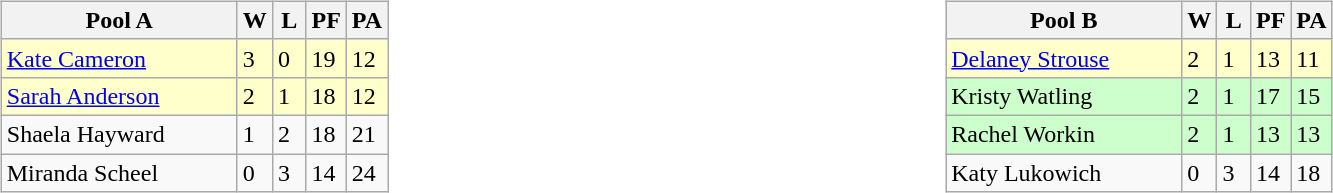<table table>
<tr>
<td valign=top width=10%><br><table class=wikitable>
<tr>
<th width=150>Pool A</th>
<th width=15>W</th>
<th width=15>L</th>
<th width=15>PF</th>
<th width=15>PA</th>
</tr>
<tr bgcolor=#ffffcc>
<td> <a href='#'>Kate Cameron</a></td>
<td>3</td>
<td>0</td>
<td>19</td>
<td>12</td>
</tr>
<tr bgcolor=#ffffcc>
<td> <a href='#'>Sarah Anderson</a></td>
<td>2</td>
<td>1</td>
<td>18</td>
<td>12</td>
</tr>
<tr>
<td> Shaela Hayward</td>
<td>1</td>
<td>2</td>
<td>18</td>
<td>21</td>
</tr>
<tr>
<td> Miranda Scheel</td>
<td>0</td>
<td>3</td>
<td>14</td>
<td>24</td>
</tr>
</table>
</td>
<td valign=top width=10%><br><table class=wikitable>
<tr>
<th width=150>Pool B</th>
<th width=15>W</th>
<th width=15>L</th>
<th width=15>PF</th>
<th width=15>PA</th>
</tr>
<tr bgcolor=#ffffcc>
<td> <a href='#'>Delaney Strouse</a></td>
<td>2</td>
<td>1</td>
<td>13</td>
<td>11</td>
</tr>
<tr bgcolor=#ccffcc>
<td> Kristy Watling</td>
<td>2</td>
<td>1</td>
<td>17</td>
<td>15</td>
</tr>
<tr bgcolor=#ccffcc>
<td> Rachel Workin</td>
<td>2</td>
<td>1</td>
<td>13</td>
<td>13</td>
</tr>
<tr>
<td> Katy Lukowich</td>
<td>0</td>
<td>3</td>
<td>14</td>
<td>18</td>
</tr>
</table>
</td>
</tr>
</table>
